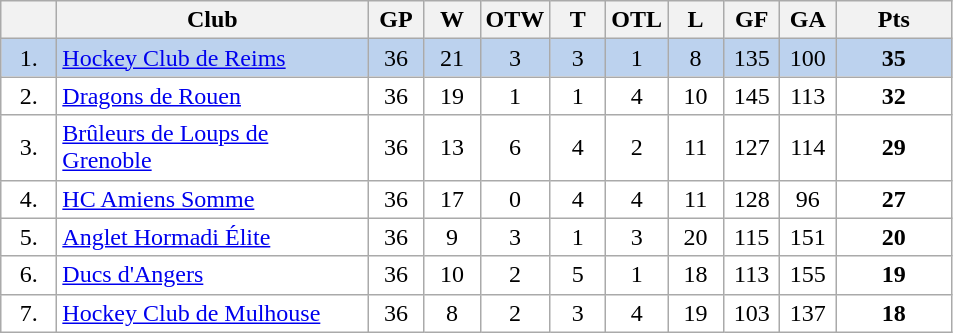<table class="wikitable">
<tr>
<th width="30"></th>
<th width="200">Club</th>
<th width="30">GP</th>
<th width="30">W</th>
<th width="30">OTW</th>
<th width="30">T</th>
<th width="30">OTL</th>
<th width="30">L</th>
<th width="30">GF</th>
<th width="30">GA</th>
<th width="70">Pts</th>
</tr>
<tr bgcolor="#BCD2EE" align="center">
<td>1.</td>
<td align="left"><a href='#'>Hockey Club de Reims</a></td>
<td>36</td>
<td>21</td>
<td>3</td>
<td>3</td>
<td>1</td>
<td>8</td>
<td>135</td>
<td>100</td>
<td><strong>35</strong></td>
</tr>
<tr bgcolor="#FFFFFF" align="center">
<td>2.</td>
<td align="left"><a href='#'>Dragons de Rouen</a></td>
<td>36</td>
<td>19</td>
<td>1</td>
<td>1</td>
<td>4</td>
<td>10</td>
<td>145</td>
<td>113</td>
<td><strong>32</strong></td>
</tr>
<tr bgcolor="#FFFFFF" align="center">
<td>3.</td>
<td align="left"><a href='#'>Brûleurs de Loups de Grenoble</a></td>
<td>36</td>
<td>13</td>
<td>6</td>
<td>4</td>
<td>2</td>
<td>11</td>
<td>127</td>
<td>114</td>
<td><strong>29</strong></td>
</tr>
<tr bgcolor="#FFFFFF" align="center">
<td>4.</td>
<td align="left"><a href='#'>HC Amiens Somme</a></td>
<td>36</td>
<td>17</td>
<td>0</td>
<td>4</td>
<td>4</td>
<td>11</td>
<td>128</td>
<td>96</td>
<td><strong>27</strong></td>
</tr>
<tr bgcolor="#FFFFFF" align="center">
<td>5.</td>
<td align="left"><a href='#'>Anglet Hormadi Élite</a></td>
<td>36</td>
<td>9</td>
<td>3</td>
<td>1</td>
<td>3</td>
<td>20</td>
<td>115</td>
<td>151</td>
<td><strong>20</strong></td>
</tr>
<tr bgcolor="#FFFFFF" align="center">
<td>6.</td>
<td align="left"><a href='#'>Ducs d'Angers</a></td>
<td>36</td>
<td>10</td>
<td>2</td>
<td>5</td>
<td>1</td>
<td>18</td>
<td>113</td>
<td>155</td>
<td><strong>19</strong></td>
</tr>
<tr bgcolor="#FFFFFF" align="center">
<td>7.</td>
<td align="left"><a href='#'>Hockey Club de Mulhouse</a></td>
<td>36</td>
<td>8</td>
<td>2</td>
<td>3</td>
<td>4</td>
<td>19</td>
<td>103</td>
<td>137</td>
<td><strong>18</strong></td>
</tr>
</table>
